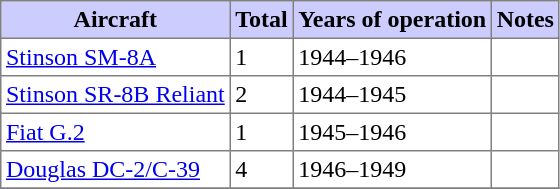<table class="toccolours" border="1" cellpadding="3" style="border-collapse:collapse">
<tr bgcolor=#ccccff>
<th>Aircraft</th>
<th>Total</th>
<th>Years of operation</th>
<th>Notes</th>
</tr>
<tr>
<td><a href='#'>Stinson SM-8A</a></td>
<td>1</td>
<td>1944–1946</td>
<td></td>
</tr>
<tr>
<td><a href='#'>Stinson SR-8B Reliant</a></td>
<td>2</td>
<td>1944–1945</td>
<td></td>
</tr>
<tr>
<td><a href='#'>Fiat G.2</a></td>
<td>1</td>
<td>1945–1946</td>
<td></td>
</tr>
<tr>
<td><a href='#'>Douglas DC-2/C-39</a></td>
<td>4</td>
<td>1946–1949</td>
<td></td>
</tr>
<tr>
</tr>
</table>
